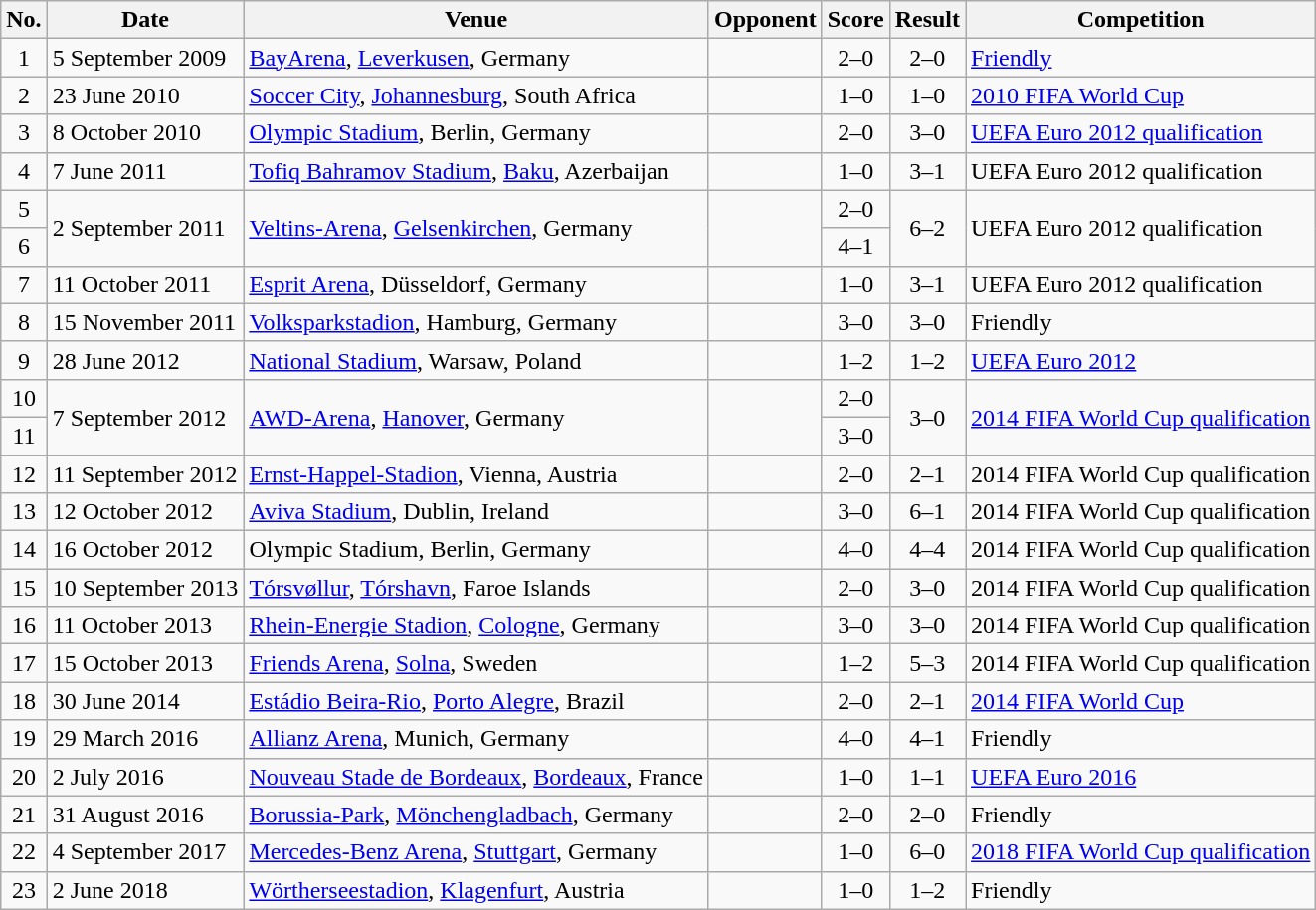<table class="wikitable sortable">
<tr>
<th scope="col">No.</th>
<th scope="col">Date</th>
<th scope="col">Venue</th>
<th scope="col">Opponent</th>
<th scope="col">Score</th>
<th scope="col">Result</th>
<th scope="col">Competition</th>
</tr>
<tr>
<td align="center">1</td>
<td>5 September 2009</td>
<td><a href='#'>BayArena</a>, <a href='#'>Leverkusen</a>, Germany</td>
<td></td>
<td align="center">2–0</td>
<td align="center">2–0</td>
<td><a href='#'>Friendly</a></td>
</tr>
<tr>
<td align="center">2</td>
<td>23 June 2010</td>
<td><a href='#'>Soccer City</a>, <a href='#'>Johannesburg</a>, South Africa</td>
<td></td>
<td align="center">1–0</td>
<td align="center">1–0</td>
<td><a href='#'>2010 FIFA World Cup</a></td>
</tr>
<tr>
<td align="center">3</td>
<td>8 October 2010</td>
<td><a href='#'>Olympic Stadium</a>, Berlin, Germany</td>
<td></td>
<td align="center">2–0</td>
<td align="center">3–0</td>
<td><a href='#'>UEFA Euro 2012 qualification</a></td>
</tr>
<tr>
<td align="center">4</td>
<td>7 June 2011</td>
<td><a href='#'>Tofiq Bahramov Stadium</a>, <a href='#'>Baku</a>, Azerbaijan</td>
<td></td>
<td align="center">1–0</td>
<td align="center">3–1</td>
<td>UEFA Euro 2012 qualification</td>
</tr>
<tr>
<td align="center">5</td>
<td rowspan="2">2 September 2011</td>
<td rowspan="2"><a href='#'>Veltins-Arena</a>, <a href='#'>Gelsenkirchen</a>, Germany</td>
<td rowspan="2"></td>
<td align="center">2–0</td>
<td rowspan="2" align="center">6–2</td>
<td rowspan="2">UEFA Euro 2012 qualification</td>
</tr>
<tr>
<td align="center">6</td>
<td align="center">4–1</td>
</tr>
<tr>
<td align="center">7</td>
<td>11 October 2011</td>
<td><a href='#'>Esprit Arena</a>, Düsseldorf, Germany</td>
<td></td>
<td align="center">1–0</td>
<td align="center">3–1</td>
<td>UEFA Euro 2012 qualification</td>
</tr>
<tr>
<td align="center">8</td>
<td>15 November 2011</td>
<td><a href='#'>Volksparkstadion</a>, Hamburg, Germany</td>
<td></td>
<td align="center">3–0</td>
<td align="center">3–0</td>
<td>Friendly</td>
</tr>
<tr>
<td align="center">9</td>
<td>28 June 2012</td>
<td><a href='#'>National Stadium</a>, Warsaw, Poland</td>
<td></td>
<td align="center">1–2</td>
<td align="center">1–2</td>
<td><a href='#'>UEFA Euro 2012</a></td>
</tr>
<tr>
<td align="center">10</td>
<td rowspan="2">7 September 2012</td>
<td rowspan="2"><a href='#'>AWD-Arena</a>, <a href='#'>Hanover</a>, Germany</td>
<td rowspan="2"></td>
<td align="center">2–0</td>
<td rowspan="2" align="center">3–0</td>
<td rowspan="2"><a href='#'>2014 FIFA World Cup qualification</a></td>
</tr>
<tr>
<td align="center">11</td>
<td align="center">3–0</td>
</tr>
<tr>
<td align="center">12</td>
<td>11 September 2012</td>
<td><a href='#'>Ernst-Happel-Stadion</a>, Vienna, Austria</td>
<td></td>
<td align="center">2–0</td>
<td align="center">2–1</td>
<td>2014 FIFA World Cup qualification</td>
</tr>
<tr>
<td align="center">13</td>
<td>12 October 2012</td>
<td><a href='#'>Aviva Stadium</a>, Dublin, Ireland</td>
<td></td>
<td align="center">3–0</td>
<td align="center">6–1</td>
<td>2014 FIFA World Cup qualification</td>
</tr>
<tr>
<td align="center">14</td>
<td>16 October 2012</td>
<td>Olympic Stadium, Berlin, Germany</td>
<td></td>
<td align="center">4–0</td>
<td align="center">4–4</td>
<td>2014 FIFA World Cup qualification</td>
</tr>
<tr>
<td align="center">15</td>
<td>10 September 2013</td>
<td><a href='#'>Tórsvøllur</a>, <a href='#'>Tórshavn</a>, Faroe Islands</td>
<td></td>
<td align="center">2–0</td>
<td align="center">3–0</td>
<td>2014 FIFA World Cup qualification</td>
</tr>
<tr>
<td align="center">16</td>
<td>11 October 2013</td>
<td><a href='#'>Rhein-Energie Stadion</a>, <a href='#'>Cologne</a>, Germany</td>
<td></td>
<td align="center">3–0</td>
<td align="center">3–0</td>
<td>2014 FIFA World Cup qualification</td>
</tr>
<tr>
<td align="center">17</td>
<td>15 October 2013</td>
<td><a href='#'>Friends Arena</a>, <a href='#'>Solna</a>, Sweden</td>
<td></td>
<td align="center">1–2</td>
<td align="center">5–3</td>
<td>2014 FIFA World Cup qualification</td>
</tr>
<tr>
<td align="center">18</td>
<td>30 June 2014</td>
<td><a href='#'>Estádio Beira-Rio</a>, <a href='#'>Porto Alegre</a>, Brazil</td>
<td></td>
<td align="center">2–0</td>
<td align="center">2–1</td>
<td><a href='#'>2014 FIFA World Cup</a></td>
</tr>
<tr>
<td align="center">19</td>
<td>29 March 2016</td>
<td><a href='#'>Allianz Arena</a>, Munich, Germany</td>
<td></td>
<td align="center">4–0</td>
<td align="center">4–1</td>
<td>Friendly</td>
</tr>
<tr>
<td align="center">20</td>
<td>2 July 2016</td>
<td><a href='#'>Nouveau Stade de Bordeaux</a>, <a href='#'>Bordeaux</a>, France</td>
<td></td>
<td align="center">1–0</td>
<td align="center">1–1</td>
<td><a href='#'>UEFA Euro 2016</a></td>
</tr>
<tr>
<td align="center">21</td>
<td>31 August 2016</td>
<td><a href='#'>Borussia-Park</a>, <a href='#'>Mönchengladbach</a>, Germany</td>
<td></td>
<td align="center">2–0</td>
<td align="center">2–0</td>
<td>Friendly</td>
</tr>
<tr>
<td align="center">22</td>
<td>4 September 2017</td>
<td><a href='#'>Mercedes-Benz Arena</a>, <a href='#'>Stuttgart</a>, Germany</td>
<td></td>
<td align="center">1–0</td>
<td align="center">6–0</td>
<td><a href='#'>2018 FIFA World Cup qualification</a></td>
</tr>
<tr>
<td align="center">23</td>
<td>2 June 2018</td>
<td><a href='#'>Wörtherseestadion</a>, <a href='#'>Klagenfurt</a>, Austria</td>
<td></td>
<td align="center">1–0</td>
<td align="center">1–2</td>
<td>Friendly</td>
</tr>
</table>
